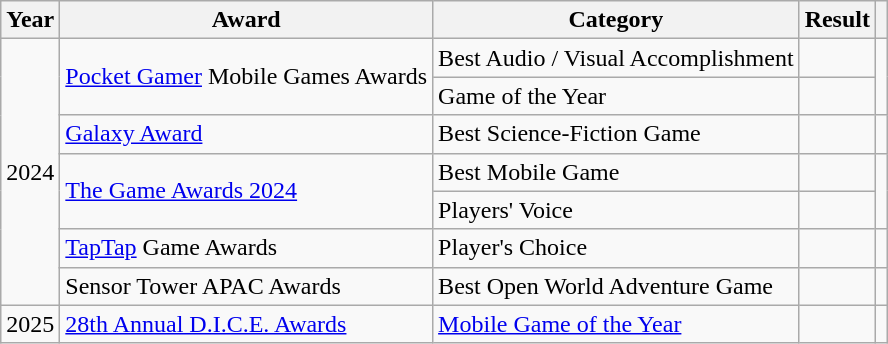<table class="wikitable sortable">
<tr>
<th scope="col">Year</th>
<th scope="col">Award</th>
<th scope="col">Category</th>
<th scope="col">Result</th>
<th scope="col" class="unsortable"></th>
</tr>
<tr>
<td style="text-align:center" rowspan="7">2024</td>
<td rowspan="2"><a href='#'>Pocket Gamer</a> Mobile Games Awards</td>
<td>Best Audio / Visual Accomplishment</td>
<td></td>
<td style="text-align:center" rowspan="2"></td>
</tr>
<tr>
<td>Game of the Year</td>
<td></td>
</tr>
<tr>
<td><a href='#'>Galaxy Award</a></td>
<td>Best Science-Fiction Game</td>
<td></td>
<td style="text-align:center"></td>
</tr>
<tr>
<td rowspan="2"><a href='#'>The Game Awards 2024</a></td>
<td>Best Mobile Game</td>
<td></td>
<td style="text-align:center" rowspan="2"></td>
</tr>
<tr>
<td>Players' Voice</td>
<td></td>
</tr>
<tr>
<td><a href='#'>TapTap</a> Game Awards</td>
<td>Player's Choice</td>
<td></td>
<td style="text-align:center"></td>
</tr>
<tr>
<td>Sensor Tower APAC Awards</td>
<td>Best Open World Adventure Game</td>
<td></td>
<td style="text-align:center"></td>
</tr>
<tr>
<td style="text-align:center">2025</td>
<td><a href='#'>28th Annual D.I.C.E. Awards</a></td>
<td><a href='#'>Mobile Game of the Year</a></td>
<td></td>
<td style="text-align:center"></td>
</tr>
</table>
